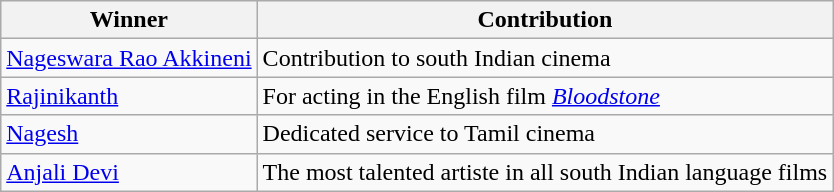<table class="wikitable">
<tr>
<th>Winner</th>
<th>Contribution</th>
</tr>
<tr>
<td><a href='#'>Nageswara Rao Akkineni</a></td>
<td>Contribution to south Indian cinema</td>
</tr>
<tr>
<td><a href='#'>Rajinikanth</a></td>
<td>For acting in the English film <a href='#'><em>Bloodstone</em></a></td>
</tr>
<tr>
<td><a href='#'>Nagesh</a></td>
<td>Dedicated service to Tamil cinema</td>
</tr>
<tr>
<td><a href='#'>Anjali Devi</a></td>
<td>The most talented artiste in all south Indian language films</td>
</tr>
</table>
